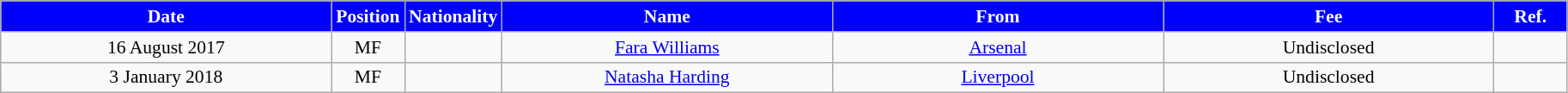<table class="wikitable" style="text-align:center; font-size:90%; ">
<tr>
<th style="background:#00f; color:white; width:250px;">Date</th>
<th style="background:#00f; color:white; width:50px;">Position</th>
<th style="background:#00f; color:white; width:50px;">Nationality</th>
<th style="background:#00f; color:white; width:250px;">Name</th>
<th style="background:#00f; color:white; width:250px;">From</th>
<th style="background:#00f; color:white; width:250px;">Fee</th>
<th style="background:#00f; color:white; width:50px;">Ref.</th>
</tr>
<tr>
<td>16 August 2017</td>
<td>MF</td>
<td></td>
<td><a href='#'>Fara Williams</a></td>
<td><a href='#'>Arsenal</a></td>
<td>Undisclosed</td>
<td></td>
</tr>
<tr>
<td>3 January 2018</td>
<td>MF</td>
<td></td>
<td><a href='#'>Natasha Harding</a></td>
<td><a href='#'>Liverpool</a></td>
<td>Undisclosed</td>
<td></td>
</tr>
</table>
